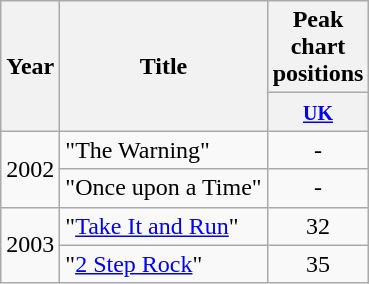<table class="wikitable">
<tr>
<th rowspan="2">Year</th>
<th rowspan="2">Title</th>
<th colspan="4">Peak chart positions</th>
</tr>
<tr>
<th style="width:60px;"><small><a href='#'>UK</a></small></th>
</tr>
<tr>
<td rowspan="2">2002</td>
<td>"The Warning"</td>
<td align=center>-</td>
</tr>
<tr>
<td>"Once upon a Time"</td>
<td align=center>-</td>
</tr>
<tr>
<td rowspan="2">2003</td>
<td>"<a href='#'>Take It and Run</a>"</td>
<td align=center>32</td>
</tr>
<tr>
<td>"<a href='#'>2 Step Rock</a>"</td>
<td align=center>35</td>
</tr>
</table>
